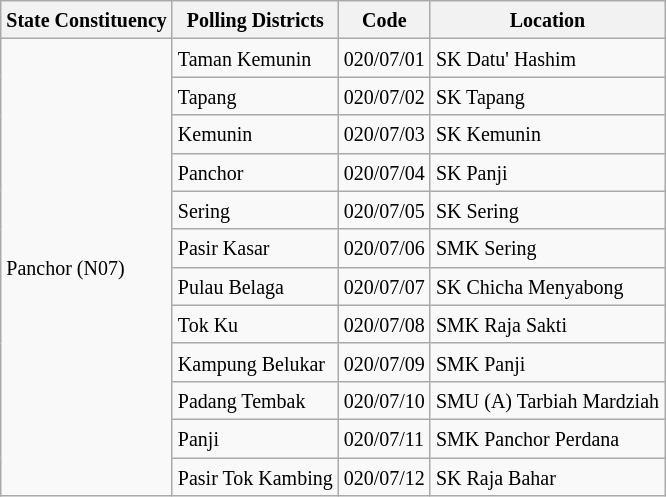<table class="wikitable sortable mw-collapsible">
<tr>
<th><small>State Constituency</small></th>
<th><small>Polling Districts</small></th>
<th><small>Code</small></th>
<th><small>Location</small></th>
</tr>
<tr>
<td rowspan="12"><small>Panchor (N07)</small></td>
<td><small>Taman Kemunin</small></td>
<td><small>020/07/01</small></td>
<td><small>SK Datu' Hashim</small></td>
</tr>
<tr>
<td><small>Tapang</small></td>
<td><small>020/07/02</small></td>
<td><small>SK Tapang</small></td>
</tr>
<tr>
<td><small>Kemunin</small></td>
<td><small>020/07/03</small></td>
<td><small>SK Kemunin</small></td>
</tr>
<tr>
<td><small>Panchor</small></td>
<td><small>020/07/04</small></td>
<td><small>SK Panji</small></td>
</tr>
<tr>
<td><small>Sering</small></td>
<td><small>020/07/05</small></td>
<td><small>SK Sering</small></td>
</tr>
<tr>
<td><small>Pasir Kasar</small></td>
<td><small>020/07/06</small></td>
<td><small>SMK Sering</small></td>
</tr>
<tr>
<td><small>Pulau Belaga</small></td>
<td><small>020/07/07</small></td>
<td><small>SK Chicha Menyabong</small></td>
</tr>
<tr>
<td><small>Tok Ku</small></td>
<td><small>020/07/08</small></td>
<td><small>SMK Raja Sakti</small></td>
</tr>
<tr>
<td><small>Kampung Belukar</small></td>
<td><small>020/07/09</small></td>
<td><small>SMK Panji</small></td>
</tr>
<tr>
<td><small>Padang Tembak</small></td>
<td><small>020/07/10</small></td>
<td><small>SMU (A) Tarbiah Mardziah</small></td>
</tr>
<tr>
<td><small>Panji</small></td>
<td><small>020/07/11</small></td>
<td><small>SMK Panchor Perdana</small></td>
</tr>
<tr>
<td><small>Pasir Tok Kambing</small></td>
<td><small>020/07/12</small></td>
<td><small>SK Raja Bahar</small></td>
</tr>
</table>
